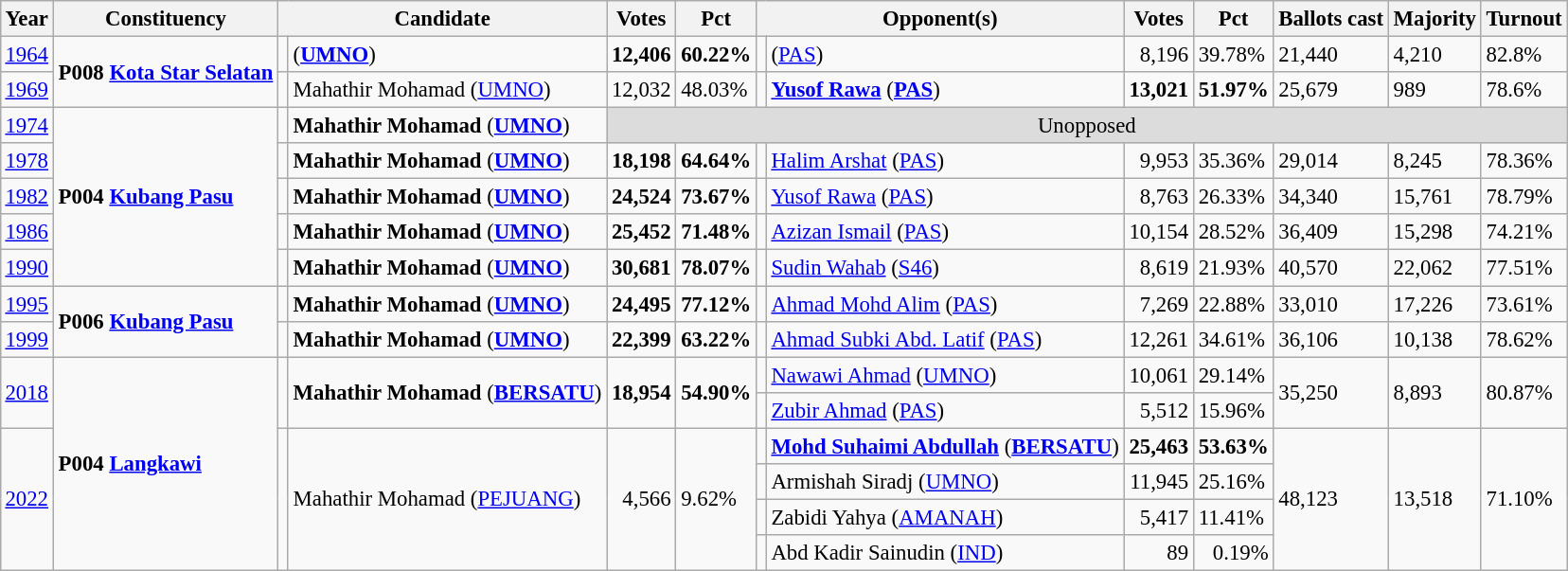<table class="wikitable" style="margin:0.5em ; font-size:95%">
<tr>
<th>Year</th>
<th>Constituency</th>
<th colspan=2>Candidate</th>
<th>Votes</th>
<th>Pct</th>
<th colspan=2>Opponent(s)</th>
<th>Votes</th>
<th>Pct</th>
<th>Ballots cast</th>
<th>Majority</th>
<th>Turnout</th>
</tr>
<tr>
<td><a href='#'>1964</a></td>
<td rowspan=2><strong>P008 <a href='#'>Kota Star Selatan</a></strong></td>
<td></td>
<td> (<a href='#'><strong>UMNO</strong></a>)</td>
<td align="right"><strong>12,406</strong></td>
<td><strong>60.22%</strong></td>
<td></td>
<td> (<a href='#'>PAS</a>)</td>
<td align="right">8,196</td>
<td>39.78%</td>
<td>21,440</td>
<td>4,210</td>
<td>82.8%</td>
</tr>
<tr>
<td><a href='#'>1969</a></td>
<td></td>
<td>Mahathir Mohamad (<a href='#'>UMNO</a>)</td>
<td align="right">12,032</td>
<td>48.03%</td>
<td></td>
<td><strong><a href='#'>Yusof Rawa</a></strong> (<a href='#'><strong>PAS</strong></a>)</td>
<td align="right"><strong>13,021</strong></td>
<td><strong>51.97%</strong></td>
<td>25,679</td>
<td>989</td>
<td>78.6%</td>
</tr>
<tr>
<td><a href='#'>1974</a></td>
<td rowspan=5><strong>P004 <a href='#'>Kubang Pasu</a></strong></td>
<td></td>
<td><strong>Mahathir Mohamad</strong> (<a href='#'><strong>UMNO</strong></a>)</td>
<td colspan="9" style="background:#dcdcdc; text-align:center;">Unopposed</td>
</tr>
<tr>
<td><a href='#'>1978</a></td>
<td></td>
<td><strong>Mahathir Mohamad</strong> (<a href='#'><strong>UMNO</strong></a>)</td>
<td align="right"><strong>18,198</strong></td>
<td><strong>64.64%</strong></td>
<td></td>
<td><a href='#'>Halim Arshat</a> (<a href='#'>PAS</a>)</td>
<td align="right">9,953</td>
<td>35.36%</td>
<td>29,014</td>
<td>8,245</td>
<td>78.36%</td>
</tr>
<tr>
<td><a href='#'>1982</a></td>
<td></td>
<td><strong>Mahathir Mohamad</strong> (<a href='#'><strong>UMNO</strong></a>)</td>
<td align="right"><strong>24,524</strong></td>
<td><strong>73.67%</strong></td>
<td></td>
<td><a href='#'>Yusof Rawa</a> (<a href='#'>PAS</a>)</td>
<td align="right">8,763</td>
<td>26.33%</td>
<td>34,340</td>
<td>15,761</td>
<td>78.79%</td>
</tr>
<tr>
<td><a href='#'>1986</a></td>
<td></td>
<td><strong>Mahathir Mohamad</strong> (<a href='#'><strong>UMNO</strong></a>)</td>
<td align="right"><strong>25,452</strong></td>
<td><strong>71.48%</strong></td>
<td></td>
<td><a href='#'>Azizan Ismail</a> (<a href='#'>PAS</a>)</td>
<td align="right">10,154</td>
<td>28.52%</td>
<td>36,409</td>
<td>15,298</td>
<td>74.21%</td>
</tr>
<tr>
<td><a href='#'>1990</a></td>
<td></td>
<td><strong>Mahathir Mohamad</strong> (<a href='#'><strong>UMNO</strong></a>)</td>
<td align="right"><strong>30,681</strong></td>
<td><strong>78.07%</strong></td>
<td></td>
<td><a href='#'>Sudin Wahab</a> (<a href='#'>S46</a>)</td>
<td align="right">8,619</td>
<td>21.93%</td>
<td>40,570</td>
<td>22,062</td>
<td>77.51%</td>
</tr>
<tr>
<td><a href='#'>1995</a></td>
<td rowspan=2><strong>P006 <a href='#'>Kubang Pasu</a></strong></td>
<td></td>
<td><strong>Mahathir Mohamad</strong> (<a href='#'><strong>UMNO</strong></a>)</td>
<td align="right"><strong>24,495</strong></td>
<td><strong>77.12%</strong></td>
<td></td>
<td><a href='#'>Ahmad Mohd Alim</a> (<a href='#'>PAS</a>)</td>
<td align="right">7,269</td>
<td>22.88%</td>
<td>33,010</td>
<td>17,226</td>
<td>73.61%</td>
</tr>
<tr>
<td><a href='#'>1999</a></td>
<td></td>
<td><strong>Mahathir Mohamad</strong> (<a href='#'><strong>UMNO</strong></a>)</td>
<td align="right"><strong>22,399</strong></td>
<td><strong>63.22%</strong></td>
<td></td>
<td><a href='#'>Ahmad Subki Abd. Latif</a> (<a href='#'>PAS</a>)</td>
<td align="right">12,261</td>
<td>34.61%</td>
<td>36,106</td>
<td>10,138</td>
<td>78.62%</td>
</tr>
<tr>
<td rowspan=2><a href='#'>2018</a></td>
<td rowspan=6><strong>P004 <a href='#'>Langkawi</a></strong></td>
<td rowspan=2 ></td>
<td rowspan=2><strong>Mahathir Mohamad</strong> (<a href='#'><strong>BERSATU</strong></a>)</td>
<td rowspan=2 align=right><strong>18,954</strong></td>
<td rowspan=2><strong>54.90%</strong></td>
<td></td>
<td><a href='#'>Nawawi Ahmad</a> (<a href='#'>UMNO</a>)</td>
<td align="right">10,061</td>
<td>29.14%</td>
<td rowspan=2>35,250</td>
<td rowspan=2>8,893</td>
<td rowspan=2>80.87%</td>
</tr>
<tr>
<td></td>
<td><a href='#'>Zubir Ahmad</a> (<a href='#'>PAS</a>)</td>
<td align="right">5,512</td>
<td>15.96%</td>
</tr>
<tr>
<td rowspan=4><a href='#'>2022</a></td>
<td rowspan=4 bgcolor=></td>
<td rowspan=4>Mahathir Mohamad (<a href='#'>PEJUANG</a>)</td>
<td rowspan=4 align=right>4,566</td>
<td rowspan=4>9.62%</td>
<td bgcolor=></td>
<td><strong><a href='#'>Mohd Suhaimi Abdullah</a></strong> (<a href='#'><strong>BERSATU</strong></a>)</td>
<td align=right><strong>25,463</strong></td>
<td><strong>53.63%</strong></td>
<td rowspan=4>48,123</td>
<td rowspan=4>13,518</td>
<td rowspan=4>71.10%</td>
</tr>
<tr>
<td></td>
<td>Armishah Siradj (<a href='#'>UMNO</a>)</td>
<td align=right>11,945</td>
<td>25.16%</td>
</tr>
<tr>
<td></td>
<td>Zabidi Yahya (<a href='#'>AMANAH</a>)</td>
<td align=right>5,417</td>
<td>11.41%</td>
</tr>
<tr>
<td></td>
<td>Abd Kadir Sainudin (<a href='#'>IND</a>)</td>
<td align=right>89</td>
<td align=right>0.19%</td>
</tr>
</table>
